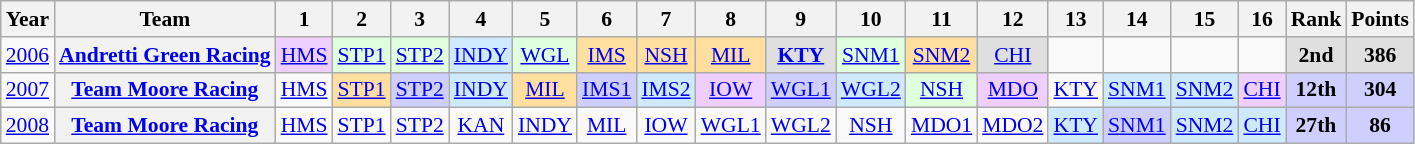<table class="wikitable" style="text-align:center; font-size:90%">
<tr>
<th>Year</th>
<th>Team</th>
<th>1</th>
<th>2</th>
<th>3</th>
<th>4</th>
<th>5</th>
<th>6</th>
<th>7</th>
<th>8</th>
<th>9</th>
<th>10</th>
<th>11</th>
<th>12</th>
<th>13</th>
<th>14</th>
<th>15</th>
<th>16</th>
<th>Rank</th>
<th>Points</th>
</tr>
<tr>
<td><a href='#'>2006</a></td>
<th><a href='#'>Andretti Green Racing</a></th>
<td style="background:#EFCFFF;"><a href='#'>HMS</a><br></td>
<td style="background:#DFFFDF;"><a href='#'>STP1</a><br></td>
<td style="background:#DFFFDF;"><a href='#'>STP2</a><br></td>
<td style="background:#CFEAFF;"><a href='#'>INDY</a><br></td>
<td style="background:#DFFFDF;"><a href='#'>WGL</a><br></td>
<td style="background:#FFDF9F;"><a href='#'>IMS</a><br></td>
<td style="background:#FFDF9F;"><a href='#'>NSH</a><br></td>
<td style="background:#FFDF9F;"><a href='#'>MIL</a><br></td>
<td style="background:#DFDFDF;"><strong><a href='#'>KTY</a></strong><br></td>
<td style="background:#DFFFDF;"><a href='#'>SNM1</a><br></td>
<td style="background:#FFDF9F;"><a href='#'>SNM2</a><br></td>
<td style="background:#DFDFDF;"><a href='#'>CHI</a><br></td>
<td></td>
<td></td>
<td></td>
<td></td>
<td style="background:#DFDFDF;"><strong>2nd</strong></td>
<td style="background:#DFDFDF;"><strong>386</strong></td>
</tr>
<tr>
<td><a href='#'>2007</a></td>
<th><a href='#'>Team Moore Racing</a></th>
<td><a href='#'>HMS</a></td>
<td style="background:#FFDF9F;"><a href='#'>STP1</a><br></td>
<td style="background:#CFCFFF;"><a href='#'>STP2</a><br></td>
<td style="background:#CFEAFF;"><a href='#'>INDY</a><br></td>
<td style="background:#FFDF9F;"><a href='#'>MIL</a><br></td>
<td style="background:#CFCFFF;"><a href='#'>IMS1</a><br></td>
<td style="background:#CFEAFF;"><a href='#'>IMS2</a><br></td>
<td style="background:#EFCFFF;"><a href='#'>IOW</a><br></td>
<td style="background:#CFCFFF;"><a href='#'>WGL1</a><br></td>
<td style="background:#CFEAFF;"><a href='#'>WGL2</a><br></td>
<td style="background:#DFFFDF;"><a href='#'>NSH</a><br></td>
<td style="background:#EFCFFF;"><a href='#'>MDO</a><br></td>
<td><a href='#'>KTY</a></td>
<td style="background:#CFEAFF;"><a href='#'>SNM1</a><br></td>
<td style="background:#CFEAFF;"><a href='#'>SNM2</a><br></td>
<td style="background:#EFCFFF;"><a href='#'>CHI</a><br></td>
<td style="background:#CFCFFF;"><strong>12th</strong></td>
<td style="background:#CFCFFF;"><strong>304</strong></td>
</tr>
<tr>
<td><a href='#'>2008</a></td>
<th><a href='#'>Team Moore Racing</a></th>
<td><a href='#'>HMS</a></td>
<td><a href='#'>STP1</a></td>
<td><a href='#'>STP2</a></td>
<td><a href='#'>KAN</a></td>
<td><a href='#'>INDY</a></td>
<td><a href='#'>MIL</a></td>
<td><a href='#'>IOW</a></td>
<td><a href='#'>WGL1</a></td>
<td><a href='#'>WGL2</a></td>
<td><a href='#'>NSH</a></td>
<td><a href='#'>MDO1</a></td>
<td><a href='#'>MDO2</a></td>
<td style="background:#CFEAFF;"><a href='#'>KTY</a><br></td>
<td style="background:#CFCFFF;"><a href='#'>SNM1</a><br></td>
<td style="background:#CFEAFF;"><a href='#'>SNM2</a><br></td>
<td style="background:#CFEAFF;"><a href='#'>CHI</a><br></td>
<td style="background:#CFCFFF;"><strong>27th</strong></td>
<td style="background:#CFCFFF;"><strong>86</strong></td>
</tr>
</table>
